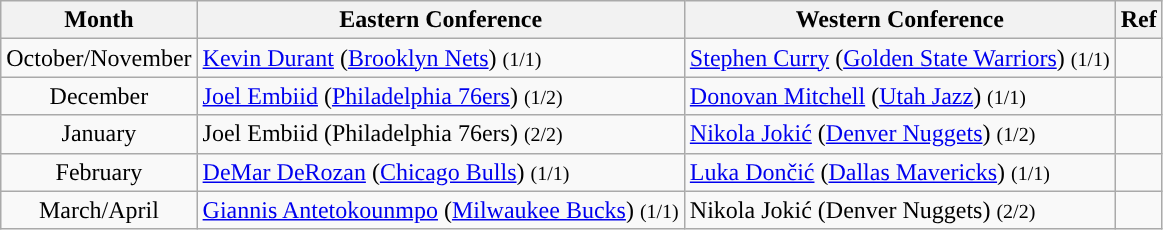<table class="wikitable sortable" style="text-align:left;">
<tr>
<th>Month</th>
<th>Eastern Conference</th>
<th>Western Conference</th>
<th class=unsortable>Ref</th>
</tr>
<tr>
<td style="text-align:center;">October/November</td>
<td><a href='#'>Kevin Durant</a> (<a href='#'>Brooklyn Nets</a>) <small>(1/1)</small></td>
<td><a href='#'>Stephen Curry</a> (<a href='#'>Golden State Warriors</a>) <small>(1/1)</small></td>
<td style="text-align:center;"></td>
</tr>
<tr>
<td style="text-align:center;">December</td>
<td><a href='#'>Joel Embiid</a> (<a href='#'>Philadelphia 76ers</a>) <small>(1/2)</small></td>
<td><a href='#'>Donovan Mitchell</a> (<a href='#'>Utah Jazz</a>) <small>(1/1)</small></td>
<td style="text-align:center;"></td>
</tr>
<tr>
<td style="text-align:center;">January</td>
<td>Joel Embiid (Philadelphia 76ers) <small>(2/2)</small></td>
<td><a href='#'>Nikola Jokić</a> (<a href='#'>Denver Nuggets</a>) <small>(1/2)</small></td>
<td style="text-align:center;"></td>
</tr>
<tr>
<td style="text-align:center;">February</td>
<td><a href='#'>DeMar DeRozan</a> (<a href='#'>Chicago Bulls</a>) <small>(1/1)</small></td>
<td><a href='#'>Luka Dončić</a> (<a href='#'>Dallas Mavericks</a>) <small>(1/1)</small></td>
<td style="text-align:center;"></td>
</tr>
<tr>
<td style="text-align:center;'">March/April</td>
<td><a href='#'>Giannis Antetokounmpo</a> (<a href='#'>Milwaukee Bucks</a>) <small>(1/1)</small></td>
<td>Nikola Jokić (Denver Nuggets) <small>(2/2)</small></td>
<td style="text-align:center;"></td>
</tr>
</table>
